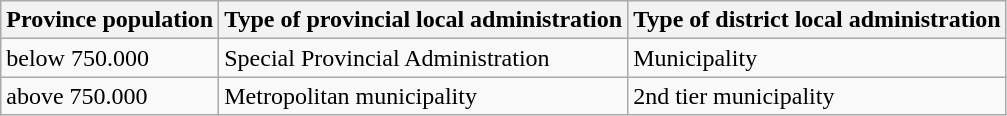<table class="wikitable">
<tr>
<th>Province population</th>
<th>Type of provincial local administration</th>
<th>Type of district local administration</th>
</tr>
<tr>
<td>below 750.000</td>
<td>Special Provincial Administration</td>
<td>Municipality</td>
</tr>
<tr>
<td>above 750.000</td>
<td>Metropolitan municipality</td>
<td>2nd tier municipality</td>
</tr>
</table>
